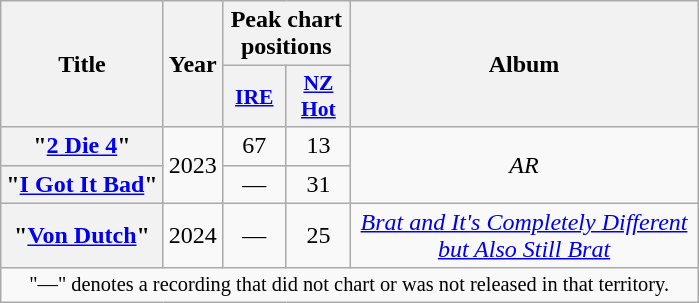<table class="wikitable plainrowheaders" style="text-align:center;">
<tr>
<th scope="col" rowspan="2">Title</th>
<th scope="col" rowspan="2">Year</th>
<th scope="col" colspan="2">Peak chart positions</th>
<th scope="col" rowspan="2"  style="width:14em;">Album</th>
</tr>
<tr>
<th scope="col" style="width:2.5em;font-size:90%;"><a href='#'>IRE</a><br></th>
<th scope="col" style="width:2.5em;font-size:90%;"><a href='#'>NZ<br>Hot</a><br></th>
</tr>
<tr>
<th scope="row">"<a href='#'>2 Die 4</a>"<br></th>
<td rowspan="2">2023</td>
<td>67</td>
<td>13</td>
<td rowspan="2"><em>AR</em></td>
</tr>
<tr>
<th scope="row">"<a href='#'>I Got It Bad</a>"</th>
<td>—</td>
<td>31</td>
</tr>
<tr>
<th scope="row">"<a href='#'>Von Dutch</a>"<br></th>
<td>2024</td>
<td>—</td>
<td>25</td>
<td><em><a href='#'>Brat and It's Completely Different but Also Still Brat</a></em></td>
</tr>
<tr>
<td colspan="5" style="font-size:85%">"—" denotes a recording that did not chart or was not released in that territory.</td>
</tr>
</table>
